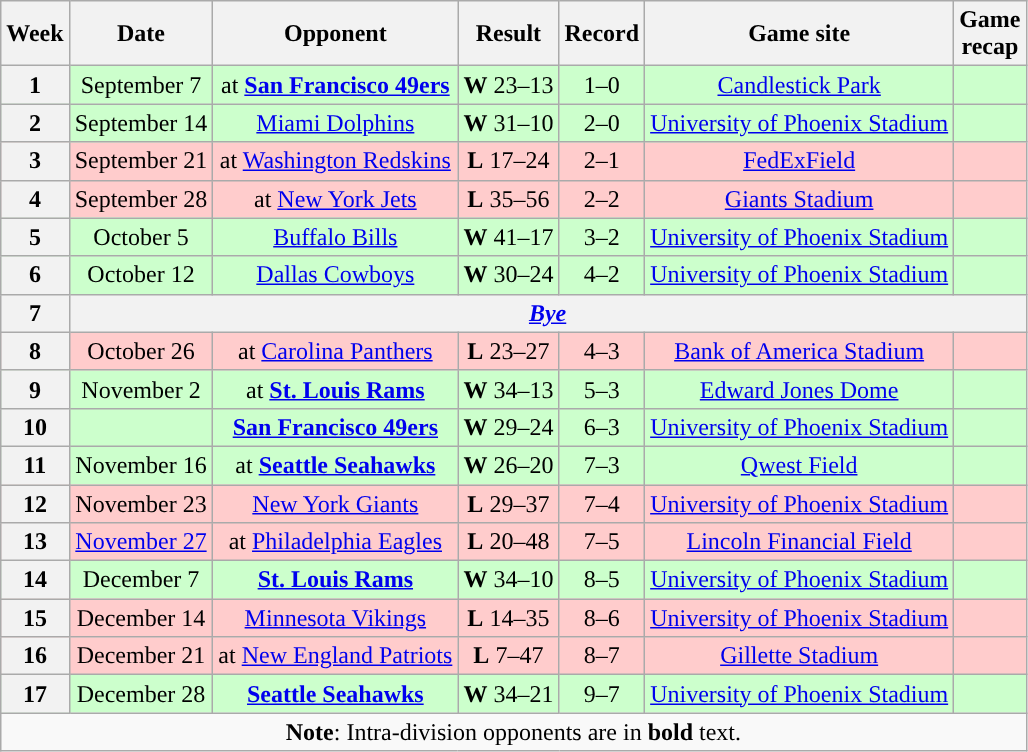<table class="wikitable" style="text-align:center">
<tr>
<th>Week</th>
<th>Date</th>
<th>Opponent</th>
<th>Result</th>
<th>Record</th>
<th>Game site</th>
<th>Game<br>recap</th>
</tr>
<tr bgcolor="#cfc">
<th>1</th>
<td>September 7</td>
<td>at <strong><a href='#'>San Francisco 49ers</a></strong></td>
<td><strong>W</strong> 23–13</td>
<td>1–0</td>
<td><a href='#'>Candlestick Park</a></td>
<td></td>
</tr>
<tr bgcolor="#cfc">
<th>2</th>
<td>September 14</td>
<td><a href='#'>Miami Dolphins</a></td>
<td><strong>W</strong> 31–10</td>
<td>2–0</td>
<td><a href='#'>University of Phoenix Stadium</a></td>
<td></td>
</tr>
<tr bgcolor="#fcc">
<th>3</th>
<td>September 21</td>
<td>at <a href='#'>Washington Redskins</a></td>
<td><strong>L</strong> 17–24</td>
<td>2–1</td>
<td><a href='#'>FedExField</a></td>
<td></td>
</tr>
<tr bgcolor="#fcc">
<th>4</th>
<td>September 28</td>
<td>at <a href='#'>New York Jets</a></td>
<td><strong>L</strong> 35–56</td>
<td>2–2</td>
<td><a href='#'>Giants Stadium</a></td>
<td></td>
</tr>
<tr bgcolor="#cfc">
<th>5</th>
<td>October 5</td>
<td><a href='#'>Buffalo Bills</a></td>
<td><strong>W</strong> 41–17</td>
<td>3–2</td>
<td><a href='#'>University of Phoenix Stadium</a></td>
<td></td>
</tr>
<tr bgcolor="#cfc">
<th>6</th>
<td>October 12</td>
<td><a href='#'>Dallas Cowboys</a></td>
<td><strong>W</strong> 30–24 </td>
<td>4–2</td>
<td><a href='#'>University of Phoenix Stadium</a></td>
<td></td>
</tr>
<tr>
<th>7</th>
<th colspan="6" style="text-align:center;"><em><a href='#'>Bye</a></em></th>
</tr>
<tr bgcolor="#fcc">
<th>8</th>
<td>October 26</td>
<td>at <a href='#'>Carolina Panthers</a></td>
<td><strong>L</strong> 23–27</td>
<td>4–3</td>
<td><a href='#'>Bank of America Stadium</a></td>
<td></td>
</tr>
<tr bgcolor="#cfc">
<th>9</th>
<td>November 2</td>
<td>at <strong><a href='#'>St. Louis Rams</a></strong></td>
<td><strong>W</strong> 34–13</td>
<td>5–3</td>
<td><a href='#'>Edward Jones Dome</a></td>
<td></td>
</tr>
<tr bgcolor="#cfc">
<th>10</th>
<td></td>
<td><strong><a href='#'>San Francisco 49ers</a></strong></td>
<td><strong>W</strong> 29–24</td>
<td>6–3</td>
<td><a href='#'>University of Phoenix Stadium</a></td>
<td></td>
</tr>
<tr bgcolor="#cfc">
<th>11</th>
<td>November 16</td>
<td>at <strong><a href='#'>Seattle Seahawks</a></strong></td>
<td><strong>W</strong> 26–20</td>
<td>7–3</td>
<td><a href='#'>Qwest Field</a></td>
<td></td>
</tr>
<tr bgcolor="#fcc">
<th>12</th>
<td>November 23</td>
<td><a href='#'>New York Giants</a></td>
<td><strong>L</strong> 29–37</td>
<td>7–4</td>
<td><a href='#'>University of Phoenix Stadium</a></td>
<td></td>
</tr>
<tr bgcolor="#fcc">
<th>13</th>
<td><a href='#'>November 27</a></td>
<td>at <a href='#'>Philadelphia Eagles</a></td>
<td><strong>L</strong> 20–48</td>
<td>7–5</td>
<td><a href='#'>Lincoln Financial Field</a></td>
<td></td>
</tr>
<tr bgcolor="#cfc">
<th>14</th>
<td>December 7</td>
<td><strong><a href='#'>St. Louis Rams</a></strong></td>
<td><strong>W</strong> 34–10</td>
<td>8–5</td>
<td><a href='#'>University of Phoenix Stadium</a></td>
<td></td>
</tr>
<tr bgcolor="#fcc">
<th>15</th>
<td>December 14</td>
<td><a href='#'>Minnesota Vikings</a></td>
<td><strong>L</strong> 14–35</td>
<td>8–6</td>
<td><a href='#'>University of Phoenix Stadium</a></td>
<td></td>
</tr>
<tr bgcolor="#fcc">
<th>16</th>
<td>December 21</td>
<td>at <a href='#'>New England Patriots</a></td>
<td><strong>L</strong> 7–47</td>
<td>8–7</td>
<td><a href='#'>Gillette Stadium</a></td>
<td></td>
</tr>
<tr bgcolor="#cfc">
<th>17</th>
<td>December 28</td>
<td><strong><a href='#'>Seattle Seahawks</a></strong></td>
<td><strong>W</strong> 34–21</td>
<td>9–7</td>
<td><a href='#'>University of Phoenix Stadium</a></td>
<td></td>
</tr>
<tr>
<td colspan="7"><strong>Note</strong>: Intra-division opponents are in <strong>bold</strong> text.</td>
</tr>
</table>
